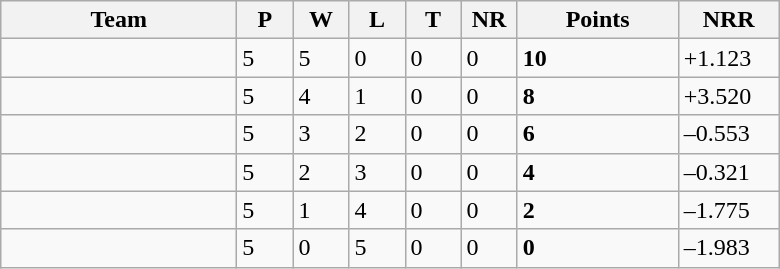<table class="wikitable">
<tr>
<th width=150>Team</th>
<th style="width:30px;" abbr="Played">P</th>
<th style="width:30px;" abbr="Won">W</th>
<th style="width:30px;" abbr="Lost">L</th>
<th style="width:30px;" abbr="Tied">T</th>
<th style="width:30px;" abbr="No result">NR</th>
<th style="width:100px;" abbr="Points">Points</th>
<th style="width:60px;" abbr="Net run rate">NRR</th>
</tr>
<tr>
<td style="text-align:left;"></td>
<td>5</td>
<td>5</td>
<td>0</td>
<td>0</td>
<td>0</td>
<td><strong>10</strong></td>
<td>+1.123</td>
</tr>
<tr>
<td style="text-align:left;"></td>
<td>5</td>
<td>4</td>
<td>1</td>
<td>0</td>
<td>0</td>
<td><strong>8</strong></td>
<td>+3.520</td>
</tr>
<tr>
<td style="text-align:left;"></td>
<td>5</td>
<td>3</td>
<td>2</td>
<td>0</td>
<td>0</td>
<td><strong>6</strong></td>
<td>–0.553</td>
</tr>
<tr>
<td style="text-align:left;"></td>
<td>5</td>
<td>2</td>
<td>3</td>
<td>0</td>
<td>0</td>
<td><strong>4</strong></td>
<td>–0.321</td>
</tr>
<tr>
<td style="text-align:left;"></td>
<td>5</td>
<td>1</td>
<td>4</td>
<td>0</td>
<td>0</td>
<td><strong>2</strong></td>
<td>–1.775</td>
</tr>
<tr>
<td style="text-align:left;"></td>
<td>5</td>
<td>0</td>
<td>5</td>
<td>0</td>
<td>0</td>
<td><strong>0</strong></td>
<td>–1.983</td>
</tr>
</table>
